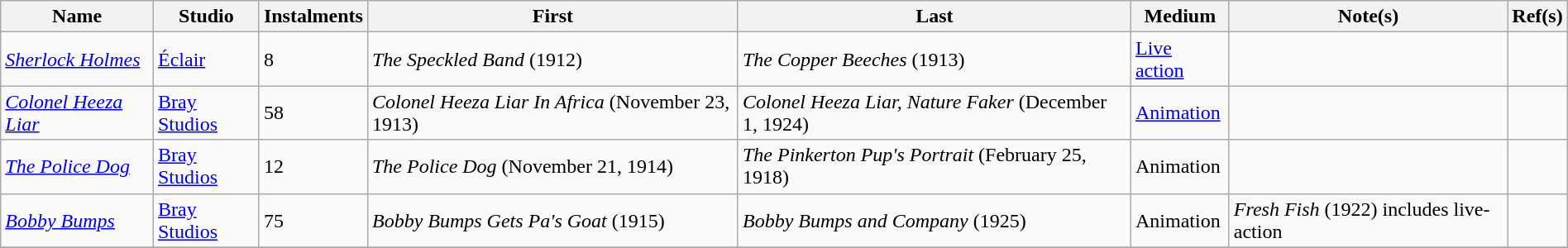<table class="wikitable" style="width:100%;" style="font-size: 100%;">
<tr style="text-align:center;">
<th>Name</th>
<th>Studio</th>
<th>Instalments</th>
<th>First</th>
<th>Last</th>
<th>Medium</th>
<th>Note(s)</th>
<th>Ref(s)</th>
</tr>
<tr>
<td><em><a href='#'>Sherlock Holmes</a></em></td>
<td><a href='#'>Éclair</a></td>
<td>8</td>
<td><em>The Speckled Band</em> (1912)</td>
<td><em>The Copper Beeches</em> (1913)</td>
<td><a href='#'>Live action</a></td>
<td></td>
<td></td>
</tr>
<tr>
<td><em><a href='#'>Colonel Heeza Liar</a></em></td>
<td><a href='#'>Bray Studios</a></td>
<td>58</td>
<td><em>Colonel Heeza Liar In Africa</em> (November 23, 1913)</td>
<td><em>Colonel Heeza Liar, Nature Faker</em> (December 1, 1924)</td>
<td><a href='#'>Animation</a></td>
<td></td>
<td></td>
</tr>
<tr>
<td><em><a href='#'>The Police Dog</a></em></td>
<td><a href='#'>Bray Studios</a></td>
<td>12</td>
<td><em>The Police Dog</em> (November 21, 1914)</td>
<td><em>The Pinkerton Pup's Portrait</em> (February 25, 1918)</td>
<td>Animation</td>
<td></td>
<td></td>
</tr>
<tr>
<td><em><a href='#'>Bobby Bumps</a></em></td>
<td><a href='#'>Bray Studios</a></td>
<td>75</td>
<td><em>Bobby Bumps Gets Pa's Goat</em> (1915)</td>
<td><em>Bobby Bumps and Company</em> (1925)</td>
<td>Animation</td>
<td><em>Fresh Fish</em> (1922) includes live-action</td>
<td></td>
</tr>
<tr>
</tr>
</table>
